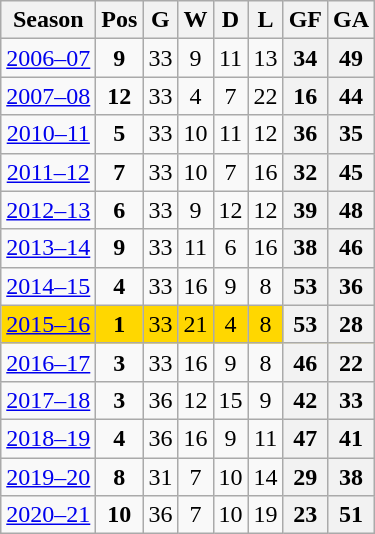<table class="wikitable sortable" style="text-align: center;">
<tr>
<th>Season</th>
<th>Pos</th>
<th>G</th>
<th>W</th>
<th>D</th>
<th>L</th>
<th>GF</th>
<th>GA</th>
</tr>
<tr>
<td><a href='#'>2006–07</a></td>
<td><strong>9</strong></td>
<td>33</td>
<td>9</td>
<td>11</td>
<td>13</td>
<th>34</th>
<th>49</th>
</tr>
<tr>
<td><a href='#'>2007–08</a></td>
<td><strong>12</strong></td>
<td>33</td>
<td>4</td>
<td>7</td>
<td>22</td>
<th>16</th>
<th>44</th>
</tr>
<tr>
<td><a href='#'>2010–11</a></td>
<td><strong>5</strong></td>
<td>33</td>
<td>10</td>
<td>11</td>
<td>12</td>
<th>36</th>
<th>35</th>
</tr>
<tr>
<td><a href='#'>2011–12</a></td>
<td><strong>7</strong></td>
<td>33</td>
<td>10</td>
<td>7</td>
<td>16</td>
<th>32</th>
<th>45</th>
</tr>
<tr>
<td><a href='#'>2012–13</a></td>
<td><strong>6</strong></td>
<td>33</td>
<td>9</td>
<td>12</td>
<td>12</td>
<th>39</th>
<th>48</th>
</tr>
<tr>
<td><a href='#'>2013–14</a></td>
<td><strong>9</strong></td>
<td>33</td>
<td>11</td>
<td>6</td>
<td>16</td>
<th>38</th>
<th>46</th>
</tr>
<tr>
<td><a href='#'>2014–15</a></td>
<td><strong>4</strong></td>
<td>33</td>
<td>16</td>
<td>9</td>
<td>8</td>
<th>53</th>
<th>36</th>
</tr>
<tr bgcolor=gold>
<td><a href='#'>2015–16</a></td>
<td><strong>1</strong></td>
<td>33</td>
<td>21</td>
<td>4</td>
<td>8</td>
<th>53</th>
<th>28</th>
</tr>
<tr>
<td><a href='#'>2016–17</a></td>
<td><strong>3</strong></td>
<td>33</td>
<td>16</td>
<td>9</td>
<td>8</td>
<th>46</th>
<th>22</th>
</tr>
<tr>
<td><a href='#'>2017–18</a></td>
<td><strong>3</strong></td>
<td>36</td>
<td>12</td>
<td>15</td>
<td>9</td>
<th>42</th>
<th>33</th>
</tr>
<tr>
<td><a href='#'>2018–19</a></td>
<td><strong>4</strong></td>
<td>36</td>
<td>16</td>
<td>9</td>
<td>11</td>
<th>47</th>
<th>41</th>
</tr>
<tr>
<td><a href='#'>2019–20</a></td>
<td><strong>8</strong></td>
<td>31</td>
<td>7</td>
<td>10</td>
<td>14</td>
<th>29</th>
<th>38</th>
</tr>
<tr>
<td><a href='#'>2020–21</a></td>
<td><strong>10</strong></td>
<td>36</td>
<td>7</td>
<td>10</td>
<td>19</td>
<th>23</th>
<th>51</th>
</tr>
</table>
